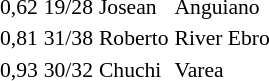<table style="font-size: 90%; border-collapse:collapse" border=0 cellspacing=0 cellpadding=2>
<tr bgcolor=#DCDCDC>
</tr>
<tr>
<td>0,62</td>
<td>19/28</td>
<td>Josean</td>
<td>Anguiano</td>
</tr>
<tr>
<td>0,81</td>
<td>31/38</td>
<td>Roberto</td>
<td>River Ebro</td>
</tr>
<tr>
<td>0,93</td>
<td>30/32</td>
<td>Chuchi</td>
<td>Varea</td>
</tr>
</table>
